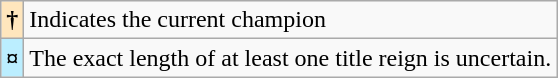<table class="wikitable">
<tr>
<th style="background-color:#FFE6BD">†</th>
<td>Indicates the current champion</td>
</tr>
<tr>
<th style="background-color:#bbeeff">¤</th>
<td>The exact length of at least one title reign is uncertain.</td>
</tr>
</table>
